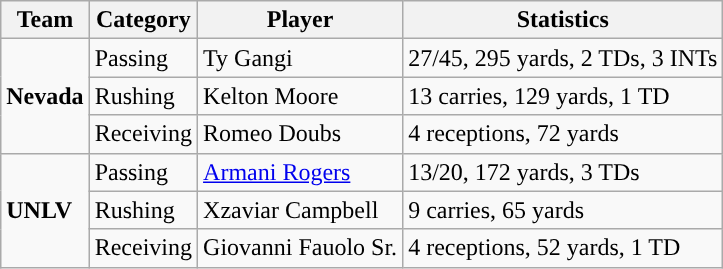<table class="wikitable" style="float: left;">
<tr>
<th>Team</th>
<th>Category</th>
<th>Player</th>
<th>Statistics</th>
</tr>
<tr>
<td rowspan=3><strong>Nevada</strong></td>
<td>Passing</td>
<td>Ty Gangi</td>
<td>27/45, 295 yards, 2 TDs, 3 INTs</td>
</tr>
<tr>
<td>Rushing</td>
<td>Kelton Moore</td>
<td>13 carries, 129 yards, 1 TD</td>
</tr>
<tr>
<td>Receiving</td>
<td>Romeo Doubs</td>
<td>4 receptions, 72 yards</td>
</tr>
<tr>
<td rowspan=3><strong>UNLV</strong></td>
<td>Passing</td>
<td><a href='#'>Armani Rogers</a></td>
<td>13/20, 172 yards, 3 TDs</td>
</tr>
<tr>
<td>Rushing</td>
<td>Xzaviar Campbell</td>
<td>9 carries, 65 yards</td>
</tr>
<tr>
<td>Receiving</td>
<td>Giovanni Fauolo Sr.</td>
<td>4 receptions, 52 yards, 1 TD</td>
</tr>
</table>
